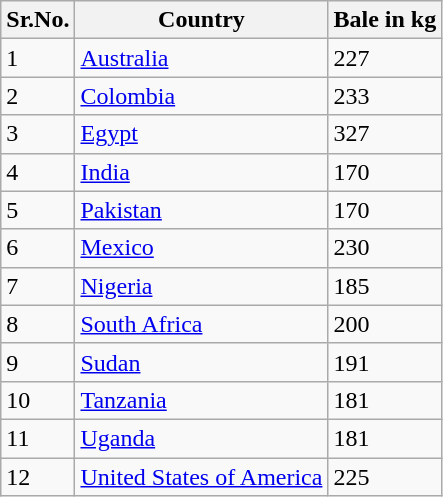<table class="wikitable sortable mw-collapsible">
<tr>
<th>Sr.No.</th>
<th>Country</th>
<th>Bale in kg</th>
</tr>
<tr>
<td>1</td>
<td><a href='#'>Australia</a></td>
<td>227</td>
</tr>
<tr>
<td>2</td>
<td><a href='#'>Colombia</a></td>
<td>233</td>
</tr>
<tr>
<td>3</td>
<td><a href='#'>Egypt</a></td>
<td>327</td>
</tr>
<tr>
<td>4</td>
<td><a href='#'>India</a></td>
<td>170</td>
</tr>
<tr>
<td>5</td>
<td><a href='#'>Pakistan</a></td>
<td>170</td>
</tr>
<tr>
<td>6</td>
<td><a href='#'>Mexico</a></td>
<td>230</td>
</tr>
<tr>
<td>7</td>
<td><a href='#'>Nigeria</a></td>
<td>185</td>
</tr>
<tr>
<td>8</td>
<td><a href='#'>South Africa</a></td>
<td>200</td>
</tr>
<tr>
<td>9</td>
<td><a href='#'>Sudan</a></td>
<td>191</td>
</tr>
<tr>
<td>10</td>
<td><a href='#'>Tanzania</a></td>
<td>181</td>
</tr>
<tr>
<td>11</td>
<td><a href='#'>Uganda</a></td>
<td>181</td>
</tr>
<tr>
<td>12</td>
<td><a href='#'>United States of America</a></td>
<td>225</td>
</tr>
</table>
